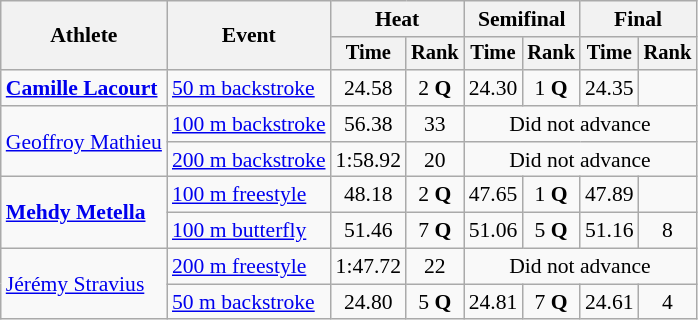<table class=wikitable style="font-size:90%">
<tr>
<th rowspan="2">Athlete</th>
<th rowspan="2">Event</th>
<th colspan="2">Heat</th>
<th colspan="2">Semifinal</th>
<th colspan="2">Final</th>
</tr>
<tr style="font-size:95%">
<th>Time</th>
<th>Rank</th>
<th>Time</th>
<th>Rank</th>
<th>Time</th>
<th>Rank</th>
</tr>
<tr align=center>
<td align=left><strong><a href='#'>Camille Lacourt</a></strong></td>
<td align=left><a href='#'>50 m backstroke</a></td>
<td>24.58</td>
<td>2 <strong>Q</strong></td>
<td>24.30</td>
<td>1 <strong>Q</strong></td>
<td>24.35</td>
<td></td>
</tr>
<tr align=center>
<td align=left rowspan=2><a href='#'>Geoffroy Mathieu</a></td>
<td align=left><a href='#'>100 m backstroke</a></td>
<td>56.38</td>
<td>33</td>
<td colspan=4>Did not advance</td>
</tr>
<tr align=center>
<td align=left><a href='#'>200 m backstroke</a></td>
<td>1:58.92</td>
<td>20</td>
<td colspan=4>Did not advance</td>
</tr>
<tr align=center>
<td align=left rowspan=2><strong><a href='#'>Mehdy Metella</a></strong></td>
<td align=left><a href='#'>100 m freestyle</a></td>
<td>48.18</td>
<td>2 <strong>Q</strong></td>
<td>47.65</td>
<td>1 <strong>Q</strong></td>
<td>47.89</td>
<td></td>
</tr>
<tr align=center>
<td align=left><a href='#'>100 m butterfly</a></td>
<td>51.46</td>
<td>7 <strong>Q</strong></td>
<td>51.06</td>
<td>5 <strong>Q</strong></td>
<td>51.16</td>
<td>8</td>
</tr>
<tr align=center>
<td align=left rowspan=2><a href='#'>Jérémy Stravius</a></td>
<td align=left><a href='#'>200 m freestyle</a></td>
<td>1:47.72</td>
<td>22</td>
<td colspan=4>Did not advance</td>
</tr>
<tr align=center>
<td align=left><a href='#'>50 m backstroke</a></td>
<td>24.80</td>
<td>5 <strong>Q</strong></td>
<td>24.81</td>
<td>7 <strong>Q</strong></td>
<td>24.61</td>
<td>4</td>
</tr>
</table>
